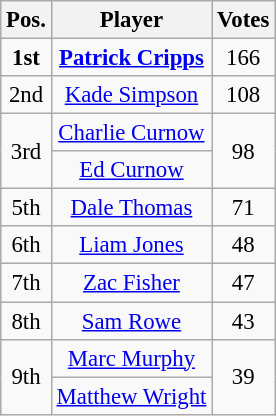<table class="wikitable" style="text-align:center; font-size:95%;">
<tr>
<th>Pos.<br></th>
<th>Player<br></th>
<th>Votes</th>
</tr>
<tr>
<td><strong>1st</strong></td>
<td><strong><a href='#'>Patrick Cripps</a></strong></td>
<td>166</td>
</tr>
<tr>
<td>2nd</td>
<td><a href='#'>Kade Simpson</a></td>
<td>108</td>
</tr>
<tr>
<td valign="center" rowspan="2">3rd</td>
<td><a href='#'>Charlie Curnow</a></td>
<td valign="center" rowspan="2">98</td>
</tr>
<tr>
<td><a href='#'>Ed Curnow</a></td>
</tr>
<tr>
<td>5th</td>
<td><a href='#'>Dale Thomas</a></td>
<td>71</td>
</tr>
<tr>
<td>6th</td>
<td><a href='#'>Liam Jones</a></td>
<td>48</td>
</tr>
<tr>
<td>7th</td>
<td><a href='#'>Zac Fisher</a></td>
<td>47</td>
</tr>
<tr>
<td>8th</td>
<td><a href='#'>Sam Rowe</a></td>
<td>43</td>
</tr>
<tr>
<td valign="center" rowspan="2">9th</td>
<td><a href='#'>Marc Murphy</a></td>
<td valign="center" rowspan="2">39</td>
</tr>
<tr>
<td><a href='#'>Matthew Wright</a></td>
</tr>
</table>
